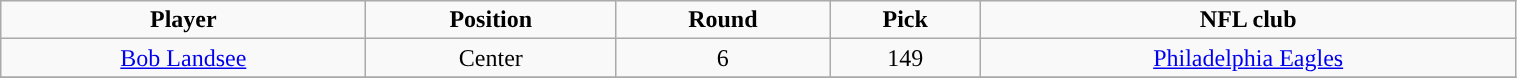<table class="wikitable" width="80%">
<tr align="center">
<td><strong>Player</strong></td>
<td><strong>Position</strong></td>
<td><strong>Round</strong></td>
<td><strong>Pick</strong></td>
<td><strong>NFL club</strong></td>
</tr>
<tr align="center" bgcolor="">
<td><a href='#'>Bob Landsee</a></td>
<td>Center</td>
<td>6</td>
<td>149</td>
<td><a href='#'>Philadelphia Eagles</a></td>
</tr>
<tr align="center" bgcolor="">
</tr>
</table>
